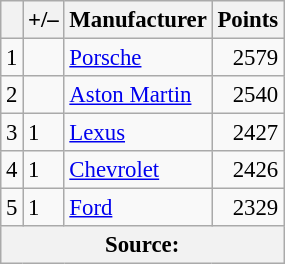<table class="wikitable" style="font-size: 95%;">
<tr>
<th scope="col"></th>
<th scope="col">+/–</th>
<th scope="col">Manufacturer</th>
<th scope="col">Points</th>
</tr>
<tr>
<td align=center>1</td>
<td align="left"></td>
<td> <a href='#'>Porsche</a></td>
<td align=right>2579</td>
</tr>
<tr>
<td align=center>2</td>
<td align="left"></td>
<td> <a href='#'>Aston Martin</a></td>
<td align=right>2540</td>
</tr>
<tr>
<td align=center>3</td>
<td align="left"> 1</td>
<td> <a href='#'>Lexus</a></td>
<td align=right>2427</td>
</tr>
<tr>
<td align=center>4</td>
<td align="left"> 1</td>
<td> <a href='#'>Chevrolet</a></td>
<td align=right>2426</td>
</tr>
<tr>
<td align=center>5</td>
<td align="left"> 1</td>
<td> <a href='#'>Ford</a></td>
<td align=right>2329</td>
</tr>
<tr>
<th colspan=5>Source:</th>
</tr>
</table>
